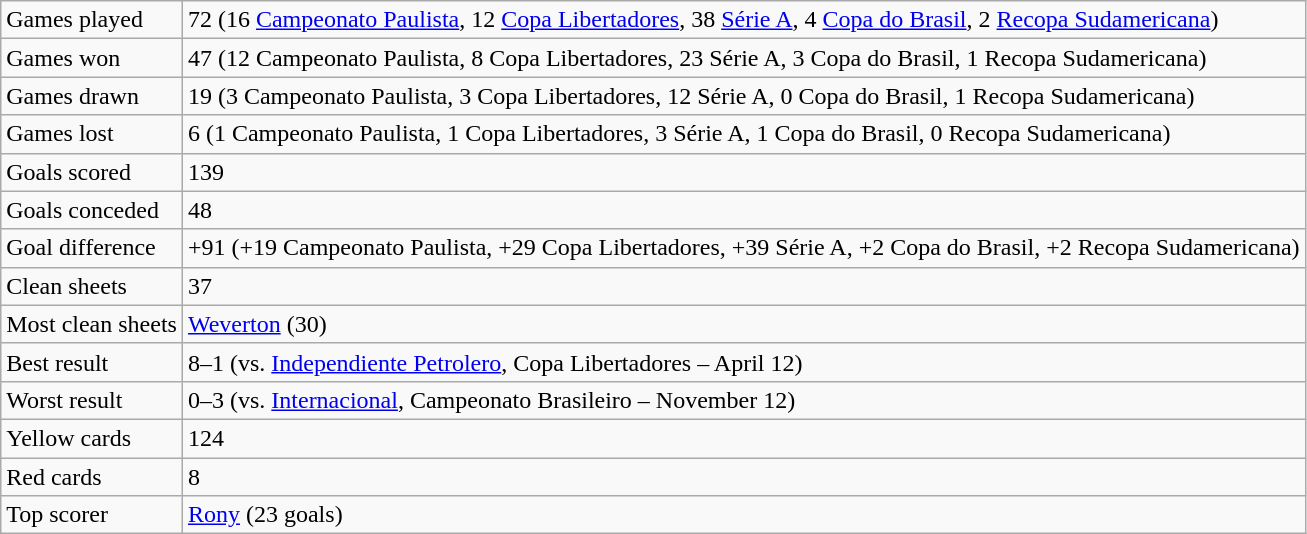<table class="wikitable">
<tr>
<td>Games played</td>
<td>72 (16 <a href='#'>Campeonato Paulista</a>, 12 <a href='#'>Copa Libertadores</a>, 38 <a href='#'>Série A</a>, 4 <a href='#'>Copa do Brasil</a>, 2 <a href='#'>Recopa Sudamericana</a>)</td>
</tr>
<tr>
<td>Games won</td>
<td>47 (12 Campeonato Paulista, 8 Copa Libertadores, 23 Série A, 3 Copa do Brasil, 1 Recopa Sudamericana)</td>
</tr>
<tr>
<td>Games drawn</td>
<td>19 (3 Campeonato Paulista, 3 Copa Libertadores, 12 Série A, 0 Copa do Brasil, 1 Recopa Sudamericana)</td>
</tr>
<tr>
<td>Games lost</td>
<td>6 (1 Campeonato Paulista, 1 Copa Libertadores, 3 Série A, 1 Copa do Brasil, 0 Recopa Sudamericana)</td>
</tr>
<tr>
<td>Goals scored</td>
<td>139</td>
</tr>
<tr>
<td>Goals conceded</td>
<td>48</td>
</tr>
<tr>
<td>Goal difference</td>
<td>+91 (+19 Campeonato Paulista, +29 Copa Libertadores, +39 Série A, +2 Copa do Brasil, +2 Recopa Sudamericana)</td>
</tr>
<tr>
<td>Clean sheets</td>
<td>37</td>
</tr>
<tr>
<td>Most clean sheets</td>
<td><a href='#'>Weverton</a> (30)</td>
</tr>
<tr>
<td>Best result</td>
<td>8–1 (vs. <a href='#'>Independiente Petrolero</a>, Copa Libertadores – April 12)</td>
</tr>
<tr>
<td>Worst result</td>
<td>0–3 (vs. <a href='#'>Internacional</a>, Campeonato Brasileiro – November 12)</td>
</tr>
<tr>
<td>Yellow cards</td>
<td>124</td>
</tr>
<tr>
<td>Red cards</td>
<td>8</td>
</tr>
<tr>
<td>Top scorer</td>
<td><a href='#'>Rony</a> (23 goals)</td>
</tr>
</table>
